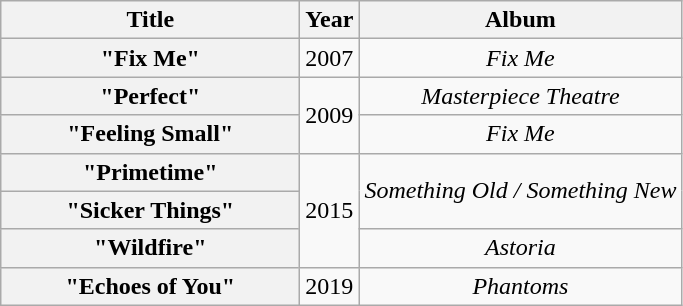<table class="wikitable plainrowheaders" style="text-align:center;">
<tr>
<th scope="col" style="width:12em;">Title</th>
<th scope="col">Year</th>
<th scope="col">Album</th>
</tr>
<tr>
<th scope="row">"Fix Me"</th>
<td>2007</td>
<td><em>Fix Me</em></td>
</tr>
<tr>
<th scope="row">"Perfect"</th>
<td rowspan="2">2009</td>
<td><em>Masterpiece Theatre</em></td>
</tr>
<tr>
<th scope="row">"Feeling Small"</th>
<td><em>Fix Me</em></td>
</tr>
<tr>
<th scope="row">"Primetime"</th>
<td rowspan="3">2015</td>
<td rowspan="2"><em>Something Old / Something New</em></td>
</tr>
<tr>
<th scope="row">"Sicker Things"</th>
</tr>
<tr>
<th scope="row">"Wildfire"</th>
<td><em>Astoria</em></td>
</tr>
<tr>
<th scope="row">"Echoes of You"</th>
<td>2019</td>
<td><em>Phantoms</em></td>
</tr>
</table>
